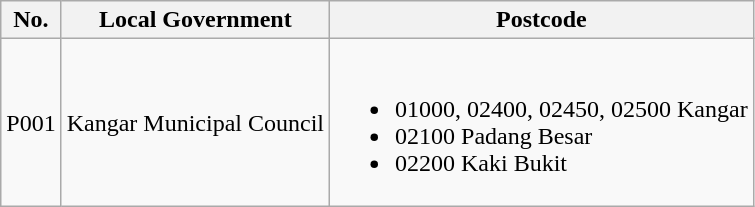<table class="wikitable">
<tr>
<th>No.</th>
<th>Local Government</th>
<th>Postcode</th>
</tr>
<tr>
<td>P001</td>
<td>Kangar Municipal Council</td>
<td><br><ul><li>01000, 02400, 02450, 02500 Kangar</li><li>02100 Padang Besar</li><li>02200 Kaki Bukit</li></ul></td>
</tr>
</table>
